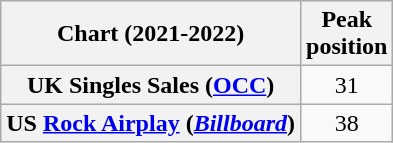<table class="wikitable sortable plainrowheaders" style="text-align:center">
<tr>
<th scope="col">Chart (2021-2022)</th>
<th scope="col">Peak<br> position</th>
</tr>
<tr>
<th scope="row">UK Singles Sales (<a href='#'>OCC</a>)</th>
<td>31</td>
</tr>
<tr>
<th scope="row">US <a href='#'>Rock Airplay</a> (<em><a href='#'>Billboard</a></em>)</th>
<td>38</td>
</tr>
</table>
